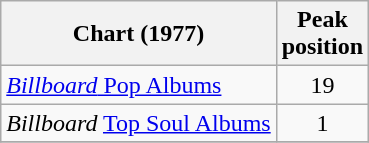<table class="wikitable">
<tr>
<th>Chart (1977)</th>
<th>Peak<br>position</th>
</tr>
<tr>
<td><a href='#'><em>Billboard</em> Pop Albums</a></td>
<td align=center>19</td>
</tr>
<tr>
<td><em>Billboard</em> <a href='#'>Top Soul Albums</a></td>
<td align=center>1</td>
</tr>
<tr>
</tr>
</table>
